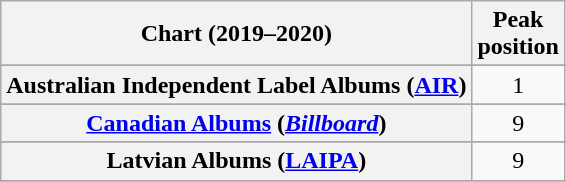<table class="wikitable sortable plainrowheaders" style="text-align:center">
<tr>
<th scope="col">Chart (2019–2020)</th>
<th scope="col">Peak<br>position</th>
</tr>
<tr>
</tr>
<tr>
<th scope="row">Australian Independent Label Albums (<a href='#'>AIR</a>)</th>
<td>1</td>
</tr>
<tr>
</tr>
<tr>
</tr>
<tr>
</tr>
<tr>
<th scope="row"><a href='#'>Canadian Albums</a> (<em><a href='#'>Billboard</a></em>)</th>
<td>9</td>
</tr>
<tr>
</tr>
<tr>
</tr>
<tr>
</tr>
<tr>
</tr>
<tr>
</tr>
<tr>
</tr>
<tr>
</tr>
<tr>
<th scope="row">Latvian Albums (<a href='#'>LAIPA</a>)</th>
<td>9</td>
</tr>
<tr>
</tr>
<tr>
</tr>
<tr>
</tr>
<tr>
</tr>
<tr>
</tr>
</table>
